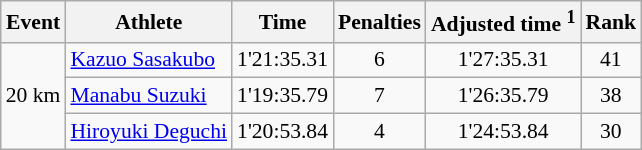<table class="wikitable" style="font-size:90%">
<tr>
<th>Event</th>
<th>Athlete</th>
<th>Time</th>
<th>Penalties</th>
<th>Adjusted time <sup>1</sup></th>
<th>Rank</th>
</tr>
<tr>
<td rowspan="3">20 km</td>
<td><a href='#'>Kazuo Sasakubo</a></td>
<td align="center">1'21:35.31</td>
<td align="center">6</td>
<td align="center">1'27:35.31</td>
<td align="center">41</td>
</tr>
<tr>
<td><a href='#'>Manabu Suzuki</a></td>
<td align="center">1'19:35.79</td>
<td align="center">7</td>
<td align="center">1'26:35.79</td>
<td align="center">38</td>
</tr>
<tr>
<td><a href='#'>Hiroyuki Deguchi</a></td>
<td align="center">1'20:53.84</td>
<td align="center">4</td>
<td align="center">1'24:53.84</td>
<td align="center">30</td>
</tr>
</table>
